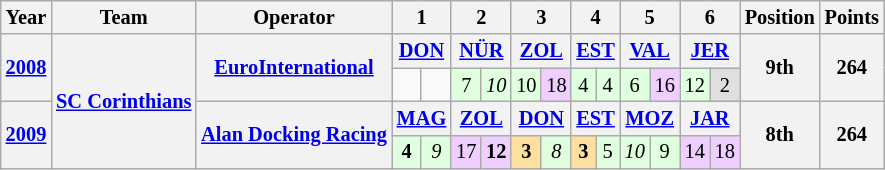<table class="wikitable" style="text-align:center; font-size:85%">
<tr>
<th>Year</th>
<th>Team</th>
<th>Operator</th>
<th colspan=2>1</th>
<th colspan=2>2</th>
<th colspan=2>3</th>
<th colspan=2>4</th>
<th colspan=2>5</th>
<th colspan=2>6</th>
<th>Position</th>
<th>Points</th>
</tr>
<tr>
<th rowspan=2><a href='#'>2008</a></th>
<th rowspan=4 nowrap><a href='#'>SC Corinthians</a></th>
<th rowspan=2 nowrap><a href='#'>EuroInternational</a></th>
<th colspan=2><a href='#'>DON</a></th>
<th colspan=2><a href='#'>NÜR</a></th>
<th colspan=2><a href='#'>ZOL</a></th>
<th colspan=2><a href='#'>EST</a></th>
<th colspan=2><a href='#'>VAL</a></th>
<th colspan=2><a href='#'>JER</a></th>
<th rowspan=2>9th</th>
<th rowspan=2>264</th>
</tr>
<tr>
<td></td>
<td></td>
<td style="background:#dfffdf;">7</td>
<td style="background:#dfffdf;"><em>10</em></td>
<td style="background:#dfffdf;">10</td>
<td style="background:#efcfff;">18</td>
<td style="background:#dfffdf;">4</td>
<td style="background:#dfffdf;">4</td>
<td style="background:#dfffdf;">6</td>
<td style="background:#efcfff;">16</td>
<td style="background:#dfffdf;">12</td>
<td style="background:#dfdfdf;">2</td>
</tr>
<tr>
<th rowspan=2><a href='#'>2009</a></th>
<th rowspan=2 nowrap><a href='#'>Alan Docking Racing</a></th>
<th colspan=2><a href='#'>MAG</a></th>
<th colspan=2><a href='#'>ZOL</a></th>
<th colspan=2><a href='#'>DON</a></th>
<th colspan=2><a href='#'>EST</a></th>
<th colspan=2><a href='#'>MOZ</a></th>
<th colspan=2><a href='#'>JAR</a></th>
<th rowspan=2>8th</th>
<th rowspan=2>264</th>
</tr>
<tr>
<td style="background:#dfffdf;"><strong>4</strong></td>
<td style="background:#dfffdf;"><em>9</em></td>
<td style="background:#efcfff;">17</td>
<td style="background:#efcfff;"><strong>12</strong></td>
<td style="background:#ffdf9f;"><strong>3</strong></td>
<td style="background:#dfffdf;"><em>8</em></td>
<td style="background:#ffdf9f;"><strong>3</strong></td>
<td style="background:#dfffdf;">5</td>
<td style="background:#dfffdf;"><em>10</em></td>
<td style="background:#dfffdf;">9</td>
<td style="background:#efcfff;">14</td>
<td style="background:#efcfff;">18</td>
</tr>
</table>
